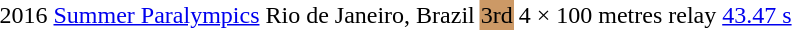<table>
<tr>
<td>2016</td>
<td><a href='#'>Summer Paralympics</a></td>
<td>Rio de Janeiro, Brazil</td>
<td bgcolor="cc9966">3rd</td>
<td>4 × 100 metres relay</td>
<td><a href='#'>43.47 s</a></td>
</tr>
</table>
